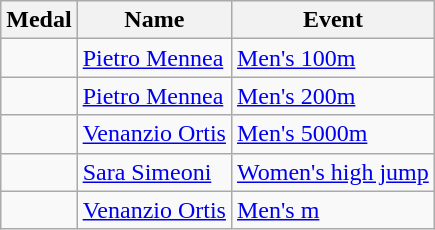<table class="wikitable sortable" style="font-size:100%">
<tr>
<th>Medal</th>
<th>Name</th>
<th>Event</th>
</tr>
<tr>
<td align=center></td>
<td><a href='#'>Pietro Mennea</a></td>
<td><a href='#'>Men's 100m</a></td>
</tr>
<tr>
<td align=center></td>
<td><a href='#'>Pietro Mennea</a></td>
<td><a href='#'>Men's 200m</a></td>
</tr>
<tr>
<td align=center></td>
<td><a href='#'>Venanzio Ortis</a></td>
<td><a href='#'>Men's 5000m</a></td>
</tr>
<tr>
<td align=center></td>
<td><a href='#'>Sara Simeoni</a></td>
<td><a href='#'>Women's high jump</a></td>
</tr>
<tr>
<td align=center></td>
<td><a href='#'>Venanzio Ortis</a></td>
<td><a href='#'>Men's m</a></td>
</tr>
</table>
